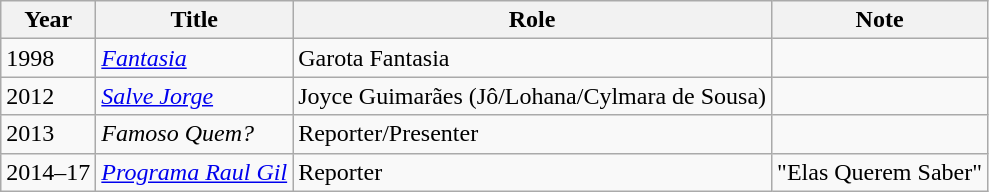<table class="wikitable">
<tr>
<th>Year</th>
<th>Title</th>
<th>Role</th>
<th>Note</th>
</tr>
<tr>
<td>1998</td>
<td><em><a href='#'>Fantasia</a></em></td>
<td>Garota Fantasia</td>
<td></td>
</tr>
<tr>
<td>2012</td>
<td><em><a href='#'>Salve Jorge</a></em></td>
<td>Joyce Guimarães (Jô/Lohana/Cylmara de Sousa)</td>
<td></td>
</tr>
<tr>
<td>2013</td>
<td><em>Famoso Quem?</em></td>
<td>Reporter/Presenter</td>
<td></td>
</tr>
<tr>
<td>2014–17</td>
<td><em><a href='#'>Programa Raul Gil</a></em></td>
<td>Reporter</td>
<td>"Elas Querem Saber"</td>
</tr>
</table>
